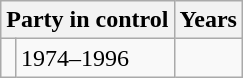<table class="wikitable">
<tr>
<th colspan="2">Party in control</th>
<th>Years</th>
</tr>
<tr>
<td></td>
<td>1974–1996</td>
</tr>
</table>
